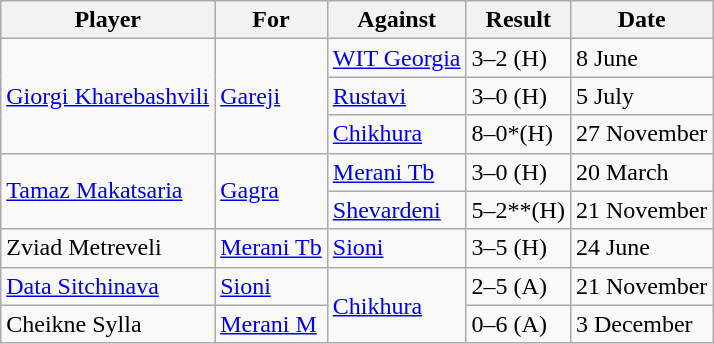<table class="wikitable">
<tr>
<th>Player</th>
<th>For</th>
<th>Against</th>
<th>Result</th>
<th>Date</th>
</tr>
<tr>
<td rowspan="3"> <a href='#'>Giorgi Kharebashvili</a></td>
<td rowspan="3"><a href='#'>Gareji</a></td>
<td><a href='#'>WIT Georgia</a></td>
<td>3–2 (H)</td>
<td>8 June</td>
</tr>
<tr>
<td><a href='#'>Rustavi</a></td>
<td>3–0 (H)</td>
<td>5 July</td>
</tr>
<tr>
<td><a href='#'>Chikhura</a></td>
<td>8–0*(H)</td>
<td>27 November</td>
</tr>
<tr>
<td rowspan="2"> <a href='#'>Tamaz Makatsaria</a></td>
<td rowspan="2"><a href='#'>Gagra</a></td>
<td><a href='#'>Merani Tb</a></td>
<td>3–0 (H)</td>
<td>20 March</td>
</tr>
<tr>
<td><a href='#'>Shevardeni</a></td>
<td>5–2**(H)</td>
<td>21 November</td>
</tr>
<tr>
<td> Zviad Metreveli</td>
<td><a href='#'>Merani Tb</a></td>
<td><a href='#'>Sioni</a></td>
<td>3–5 (H)</td>
<td>24 June</td>
</tr>
<tr>
<td> <a href='#'>Data Sitchinava</a></td>
<td><a href='#'>Sioni</a></td>
<td rowspan="2"><a href='#'>Chikhura</a></td>
<td>2–5 (A)</td>
<td>21 November</td>
</tr>
<tr>
<td> Cheikne Sylla</td>
<td><a href='#'>Merani M</a></td>
<td>0–6 (A)</td>
<td>3 December</td>
</tr>
</table>
